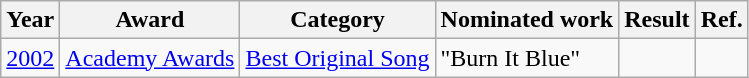<table class="wikitable">
<tr>
<th>Year</th>
<th>Award</th>
<th>Category</th>
<th>Nominated work</th>
<th>Result</th>
<th>Ref.</th>
</tr>
<tr>
<td><a href='#'>2002</a></td>
<td><a href='#'>Academy Awards</a></td>
<td><a href='#'>Best Original Song</a></td>
<td>"Burn It Blue" </td>
<td></td>
<td align="center"></td>
</tr>
</table>
